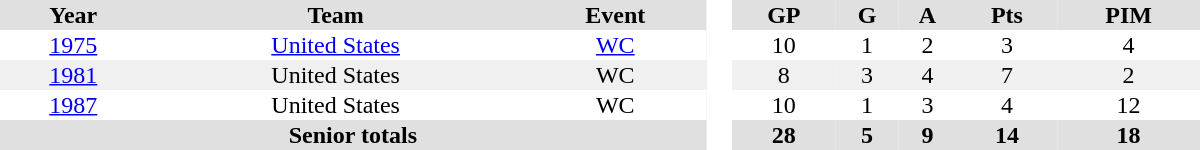<table border="0" cellpadding="1" cellspacing="0" style="text-align:center; width:50em">
<tr ALIGN="center" bgcolor="#e0e0e0">
<th>Year</th>
<th>Team</th>
<th>Event</th>
<th rowspan="99" bgcolor="#ffffff"> </th>
<th>GP</th>
<th>G</th>
<th>A</th>
<th>Pts</th>
<th>PIM</th>
</tr>
<tr>
<td><a href='#'>1975</a></td>
<td><a href='#'>United States</a></td>
<td><a href='#'>WC</a></td>
<td>10</td>
<td>1</td>
<td>2</td>
<td>3</td>
<td>4</td>
</tr>
<tr bgcolor="#f0f0f0">
<td><a href='#'>1981</a></td>
<td>United States</td>
<td>WC</td>
<td>8</td>
<td>3</td>
<td>4</td>
<td>7</td>
<td>2</td>
</tr>
<tr>
<td><a href='#'>1987</a></td>
<td>United States</td>
<td>WC</td>
<td>10</td>
<td>1</td>
<td>3</td>
<td>4</td>
<td>12</td>
</tr>
<tr bgcolor="#e0e0e0">
<th colspan=3>Senior totals</th>
<th>28</th>
<th>5</th>
<th>9</th>
<th>14</th>
<th>18</th>
</tr>
</table>
